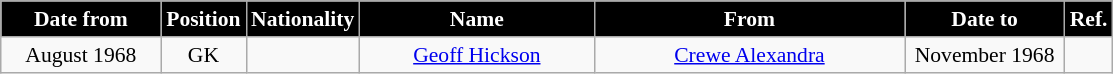<table class="wikitable" style="text-align:center; font-size:90%; ">
<tr>
<th style="background:#000000; color:white; width:100px;">Date from</th>
<th style="background:#000000; color:white; width:50px;">Position</th>
<th style="background:#000000; color:white; width:50px;">Nationality</th>
<th style="background:#000000; color:white; width:150px;">Name</th>
<th style="background:#000000; color:white; width:200px;">From</th>
<th style="background:#000000; color:white; width:100px;">Date to</th>
<th style="background:#000000; color:white; width:25px;">Ref.</th>
</tr>
<tr>
<td>August 1968</td>
<td>GK</td>
<td></td>
<td><a href='#'>Geoff Hickson</a></td>
<td><a href='#'>Crewe Alexandra</a></td>
<td>November 1968</td>
<td></td>
</tr>
</table>
